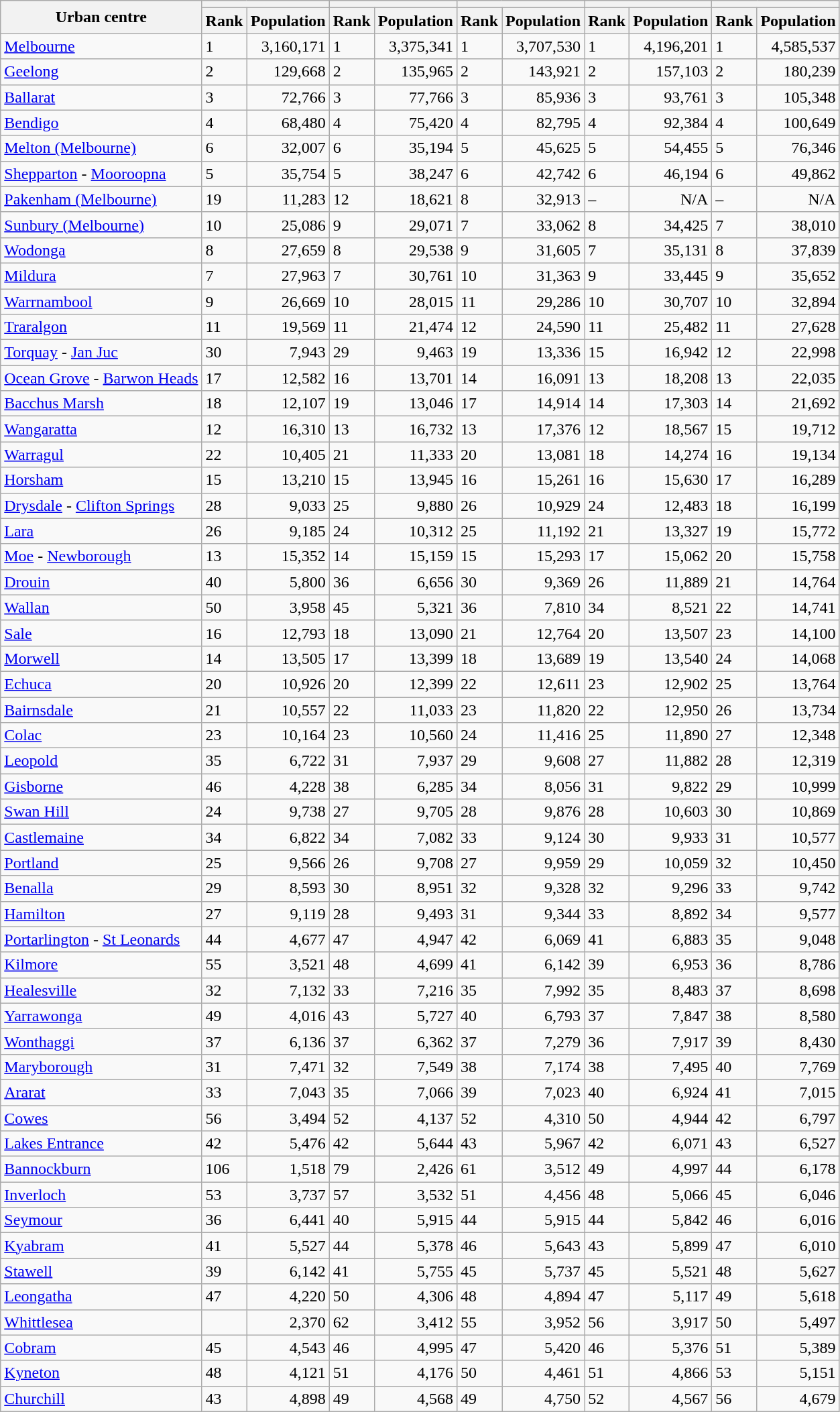<table class="wikitable sortable">
<tr>
<th rowspan="2">Urban centre</th>
<th colspan="2"></th>
<th colspan="2"></th>
<th colspan="2"></th>
<th colspan="2"></th>
<th colspan="2"></th>
</tr>
<tr>
<th>Rank</th>
<th>Population</th>
<th>Rank</th>
<th>Population</th>
<th>Rank</th>
<th>Population</th>
<th>Rank</th>
<th>Population</th>
<th>Rank</th>
<th>Population</th>
</tr>
<tr>
<td><a href='#'>Melbourne</a></td>
<td>1</td>
<td align="right">3,160,171</td>
<td>1 </td>
<td align="right">3,375,341</td>
<td>1 </td>
<td align="right">3,707,530</td>
<td>1 </td>
<td align="right">4,196,201</td>
<td>1 </td>
<td align="right">4,585,537</td>
</tr>
<tr>
<td><a href='#'>Geelong</a></td>
<td>2</td>
<td align="right">129,668</td>
<td>2 </td>
<td align="right">135,965</td>
<td>2 </td>
<td align="right">143,921</td>
<td>2 </td>
<td align="right">157,103</td>
<td>2 </td>
<td align="right">180,239</td>
</tr>
<tr>
<td><a href='#'>Ballarat</a></td>
<td>3</td>
<td align="right">72,766</td>
<td>3 </td>
<td align="right">77,766</td>
<td>3 </td>
<td align="right">85,936</td>
<td>3 </td>
<td align="right">93,761</td>
<td>3 </td>
<td align="right">105,348</td>
</tr>
<tr>
<td><a href='#'>Bendigo</a></td>
<td>4</td>
<td align="right">68,480</td>
<td>4 </td>
<td align="right">75,420</td>
<td>4 </td>
<td align="right">82,795</td>
<td>4 </td>
<td align="right">92,384</td>
<td>4 </td>
<td align="right">100,649</td>
</tr>
<tr>
<td><a href='#'>Melton (Melbourne)</a></td>
<td>6</td>
<td align="right">32,007</td>
<td>6 </td>
<td align="right">35,194</td>
<td>5 </td>
<td align="right">45,625</td>
<td>5 </td>
<td align="right">54,455</td>
<td>5 </td>
<td align="right">76,346</td>
</tr>
<tr>
<td><a href='#'>Shepparton</a> - <a href='#'>Mooroopna</a></td>
<td>5</td>
<td align="right">35,754</td>
<td>5 </td>
<td align="right">38,247</td>
<td>6 </td>
<td align="right">42,742</td>
<td>6 </td>
<td align="right">46,194</td>
<td>6 </td>
<td align="right">49,862</td>
</tr>
<tr>
<td><a href='#'>Pakenham (Melbourne)</a></td>
<td>19</td>
<td align="right">11,283</td>
<td>12 </td>
<td align="right">18,621</td>
<td>8 </td>
<td align="right">32,913</td>
<td>–</td>
<td align="right">N/A</td>
<td>–</td>
<td align="right">N/A</td>
</tr>
<tr>
<td><a href='#'>Sunbury (Melbourne)</a></td>
<td>10</td>
<td align="right">25,086</td>
<td>9 </td>
<td align="right">29,071</td>
<td>7 </td>
<td align="right">33,062</td>
<td>8 </td>
<td align="right">34,425</td>
<td>7 </td>
<td align="right">38,010</td>
</tr>
<tr>
<td><a href='#'>Wodonga</a></td>
<td>8</td>
<td align="right">27,659</td>
<td>8 </td>
<td align="right">29,538</td>
<td>9 </td>
<td align="right">31,605</td>
<td>7 </td>
<td align="right">35,131</td>
<td>8 </td>
<td align="right">37,839</td>
</tr>
<tr>
<td><a href='#'>Mildura</a></td>
<td>7</td>
<td align="right">27,963</td>
<td>7 </td>
<td align="right">30,761</td>
<td>10 </td>
<td align="right">31,363</td>
<td>9 </td>
<td align="right">33,445</td>
<td>9 </td>
<td align="right">35,652</td>
</tr>
<tr>
<td><a href='#'>Warrnambool</a></td>
<td>9</td>
<td align="right">26,669</td>
<td>10 </td>
<td align="right">28,015</td>
<td>11 </td>
<td align="right">29,286</td>
<td>10 </td>
<td align="right">30,707</td>
<td>10 </td>
<td align="right">32,894</td>
</tr>
<tr>
<td><a href='#'>Traralgon</a></td>
<td>11</td>
<td align="right">19,569</td>
<td>11 </td>
<td align="right">21,474</td>
<td>12 </td>
<td align="right">24,590</td>
<td>11 </td>
<td align="right">25,482</td>
<td>11 </td>
<td align="right">27,628</td>
</tr>
<tr>
<td><a href='#'>Torquay</a> - <a href='#'>Jan Juc</a></td>
<td>30</td>
<td align="right">7,943</td>
<td>29 </td>
<td align="right">9,463</td>
<td>19 </td>
<td align="right">13,336</td>
<td>15 </td>
<td align="right">16,942</td>
<td>12 </td>
<td align="right">22,998</td>
</tr>
<tr>
<td><a href='#'>Ocean Grove</a> - <a href='#'>Barwon Heads</a></td>
<td>17</td>
<td align="right">12,582</td>
<td>16 </td>
<td align="right">13,701</td>
<td>14 </td>
<td align="right">16,091</td>
<td>13 </td>
<td align="right">18,208</td>
<td>13 </td>
<td align="right">22,035</td>
</tr>
<tr>
<td><a href='#'>Bacchus Marsh</a></td>
<td>18</td>
<td align="right">12,107</td>
<td>19 </td>
<td align="right">13,046</td>
<td>17 </td>
<td align="right">14,914</td>
<td>14 </td>
<td align="right">17,303</td>
<td>14 </td>
<td align="right">21,692</td>
</tr>
<tr>
<td><a href='#'>Wangaratta</a></td>
<td>12</td>
<td align="right">16,310</td>
<td>13 </td>
<td align="right">16,732</td>
<td>13 </td>
<td align="right">17,376</td>
<td>12 </td>
<td align="right">18,567</td>
<td>15 </td>
<td align="right">19,712</td>
</tr>
<tr>
<td><a href='#'>Warragul</a></td>
<td>22</td>
<td align="right">10,405</td>
<td>21 </td>
<td align="right">11,333</td>
<td>20 </td>
<td align="right">13,081</td>
<td>18 </td>
<td align="right">14,274</td>
<td>16 </td>
<td align="right">19,134</td>
</tr>
<tr>
<td><a href='#'>Horsham</a></td>
<td>15</td>
<td align="right">13,210</td>
<td>15 </td>
<td align="right">13,945</td>
<td>16 </td>
<td align="right">15,261</td>
<td>16 </td>
<td align="right">15,630</td>
<td>17 </td>
<td align="right">16,289</td>
</tr>
<tr>
<td><a href='#'>Drysdale</a> - <a href='#'>Clifton Springs</a></td>
<td>28</td>
<td align="right">9,033</td>
<td>25 </td>
<td align="right">9,880</td>
<td>26 </td>
<td align="right">10,929</td>
<td>24 </td>
<td align="right">12,483</td>
<td>18 </td>
<td align="right">16,199</td>
</tr>
<tr>
<td><a href='#'>Lara</a></td>
<td>26</td>
<td align="right">9,185</td>
<td>24 </td>
<td align="right">10,312</td>
<td>25 </td>
<td align="right">11,192</td>
<td>21 </td>
<td align="right">13,327</td>
<td>19 </td>
<td align="right">15,772</td>
</tr>
<tr>
<td><a href='#'>Moe</a> - <a href='#'>Newborough</a></td>
<td>13</td>
<td align="right">15,352</td>
<td>14 </td>
<td align="right">15,159</td>
<td>15 </td>
<td align="right">15,293</td>
<td>17 </td>
<td align="right">15,062</td>
<td>20 </td>
<td align="right">15,758</td>
</tr>
<tr>
<td><a href='#'>Drouin</a></td>
<td>40</td>
<td align="right">5,800</td>
<td>36 </td>
<td align="right">6,656</td>
<td>30 </td>
<td align="right">9,369</td>
<td>26 </td>
<td align="right">11,889</td>
<td>21 </td>
<td align="right">14,764</td>
</tr>
<tr>
<td><a href='#'>Wallan</a></td>
<td>50</td>
<td align="right">3,958</td>
<td>45 </td>
<td align="right">5,321</td>
<td>36 </td>
<td align="right">7,810</td>
<td>34 </td>
<td align="right">8,521</td>
<td>22 </td>
<td align="right">14,741</td>
</tr>
<tr>
<td><a href='#'>Sale</a></td>
<td>16</td>
<td align="right">12,793</td>
<td>18 </td>
<td align="right">13,090</td>
<td>21 </td>
<td align="right">12,764</td>
<td>20 </td>
<td align="right">13,507</td>
<td>23 </td>
<td align="right">14,100</td>
</tr>
<tr>
<td><a href='#'>Morwell</a></td>
<td>14</td>
<td align="right">13,505</td>
<td>17 </td>
<td align="right">13,399</td>
<td>18 </td>
<td align="right">13,689</td>
<td>19 </td>
<td align="right">13,540</td>
<td>24 </td>
<td align="right">14,068</td>
</tr>
<tr>
<td><a href='#'>Echuca</a></td>
<td>20</td>
<td align="right">10,926</td>
<td>20 </td>
<td align="right">12,399</td>
<td>22 </td>
<td align="right">12,611</td>
<td>23 </td>
<td align="right">12,902</td>
<td>25 </td>
<td align="right">13,764</td>
</tr>
<tr>
<td><a href='#'>Bairnsdale</a></td>
<td>21</td>
<td align="right">10,557</td>
<td>22 </td>
<td align="right">11,033</td>
<td>23 </td>
<td align="right">11,820</td>
<td>22 </td>
<td align="right">12,950</td>
<td>26 </td>
<td align="right">13,734</td>
</tr>
<tr>
<td><a href='#'>Colac</a></td>
<td>23</td>
<td align="right">10,164</td>
<td>23 </td>
<td align="right">10,560</td>
<td>24 </td>
<td align="right">11,416</td>
<td>25 </td>
<td align="right">11,890</td>
<td>27 </td>
<td align="right">12,348</td>
</tr>
<tr>
<td><a href='#'>Leopold</a></td>
<td>35</td>
<td align="right">6,722</td>
<td>31 </td>
<td align="right">7,937</td>
<td>29 </td>
<td align="right">9,608</td>
<td>27 </td>
<td align="right">11,882</td>
<td>28 </td>
<td align="right">12,319</td>
</tr>
<tr>
<td><a href='#'>Gisborne</a></td>
<td>46</td>
<td align="right">4,228</td>
<td>38 </td>
<td align="right">6,285</td>
<td>34 </td>
<td align="right">8,056</td>
<td>31 </td>
<td align="right">9,822</td>
<td>29 </td>
<td align="right">10,999</td>
</tr>
<tr>
<td><a href='#'>Swan Hill</a></td>
<td>24</td>
<td align="right">9,738</td>
<td>27 </td>
<td align="right">9,705</td>
<td>28 </td>
<td align="right">9,876</td>
<td>28 </td>
<td align="right">10,603</td>
<td>30 </td>
<td align="right">10,869</td>
</tr>
<tr>
<td><a href='#'>Castlemaine</a></td>
<td>34</td>
<td align="right">6,822</td>
<td>34 </td>
<td align="right">7,082</td>
<td>33 </td>
<td align="right">9,124</td>
<td>30 </td>
<td align="right">9,933</td>
<td>31 </td>
<td align="right">10,577</td>
</tr>
<tr>
<td><a href='#'>Portland</a></td>
<td>25</td>
<td align="right">9,566</td>
<td>26 </td>
<td align="right">9,708</td>
<td>27 </td>
<td align="right">9,959</td>
<td>29 </td>
<td align="right">10,059</td>
<td>32 </td>
<td align="right">10,450</td>
</tr>
<tr>
<td><a href='#'>Benalla</a></td>
<td>29</td>
<td align="right">8,593</td>
<td>30 </td>
<td align="right">8,951</td>
<td>32 </td>
<td align="right">9,328</td>
<td>32 </td>
<td align="right">9,296</td>
<td>33 </td>
<td align="right">9,742</td>
</tr>
<tr>
<td><a href='#'>Hamilton</a></td>
<td>27</td>
<td align="right">9,119</td>
<td>28 </td>
<td align="right">9,493</td>
<td>31 </td>
<td align="right">9,344</td>
<td>33 </td>
<td align="right">8,892</td>
<td>34 </td>
<td align="right">9,577</td>
</tr>
<tr>
<td><a href='#'>Portarlington</a> - <a href='#'>St Leonards</a></td>
<td>44</td>
<td align="right">4,677</td>
<td>47 </td>
<td align="right">4,947</td>
<td>42 </td>
<td align="right">6,069</td>
<td>41 </td>
<td align="right">6,883</td>
<td>35 </td>
<td align="right">9,048</td>
</tr>
<tr>
<td><a href='#'>Kilmore</a></td>
<td>55</td>
<td align="right">3,521</td>
<td>48 </td>
<td align="right">4,699</td>
<td>41 </td>
<td align="right">6,142</td>
<td>39 </td>
<td align="right">6,953</td>
<td>36 </td>
<td align="right">8,786</td>
</tr>
<tr>
<td><a href='#'>Healesville</a></td>
<td>32</td>
<td align="right">7,132</td>
<td>33 </td>
<td align="right">7,216</td>
<td>35 </td>
<td align="right">7,992</td>
<td>35 </td>
<td align="right">8,483</td>
<td>37 </td>
<td align="right">8,698</td>
</tr>
<tr>
<td><a href='#'>Yarrawonga</a></td>
<td>49</td>
<td align="right">4,016</td>
<td>43 </td>
<td align="right">5,727</td>
<td>40 </td>
<td align="right">6,793</td>
<td>37 </td>
<td align="right">7,847</td>
<td>38 </td>
<td align="right">8,580</td>
</tr>
<tr>
<td><a href='#'>Wonthaggi</a></td>
<td>37</td>
<td align="right">6,136</td>
<td>37 </td>
<td align="right">6,362</td>
<td>37 </td>
<td align="right">7,279</td>
<td>36 </td>
<td align="right">7,917</td>
<td>39 </td>
<td align="right">8,430</td>
</tr>
<tr>
<td><a href='#'>Maryborough</a></td>
<td>31</td>
<td align="right">7,471</td>
<td>32 </td>
<td align="right">7,549</td>
<td>38 </td>
<td align="right">7,174</td>
<td>38 </td>
<td align="right">7,495</td>
<td>40 </td>
<td align="right">7,769</td>
</tr>
<tr>
<td><a href='#'>Ararat</a></td>
<td>33</td>
<td align="right">7,043</td>
<td>35 </td>
<td align="right">7,066</td>
<td>39 </td>
<td align="right">7,023</td>
<td>40 </td>
<td align="right">6,924</td>
<td>41 </td>
<td align="right">7,015</td>
</tr>
<tr>
<td><a href='#'>Cowes</a></td>
<td>56</td>
<td align="right">3,494</td>
<td>52 </td>
<td align="right">4,137</td>
<td>52 </td>
<td align="right">4,310</td>
<td>50 </td>
<td align="right">4,944</td>
<td>42 </td>
<td align="right">6,797</td>
</tr>
<tr>
<td><a href='#'>Lakes Entrance</a></td>
<td>42</td>
<td align="right">5,476</td>
<td>42 </td>
<td align="right">5,644</td>
<td>43 </td>
<td align="right">5,967</td>
<td>42 </td>
<td align="right">6,071</td>
<td>43 </td>
<td align="right">6,527</td>
</tr>
<tr>
<td><a href='#'>Bannockburn</a></td>
<td>106</td>
<td align="right">1,518</td>
<td>79 </td>
<td align="right">2,426</td>
<td>61 </td>
<td align="right">3,512</td>
<td>49 </td>
<td align="right">4,997</td>
<td>44 </td>
<td align="right">6,178</td>
</tr>
<tr>
<td><a href='#'>Inverloch</a></td>
<td>53</td>
<td align="right">3,737</td>
<td>57 </td>
<td align="right">3,532</td>
<td>51 </td>
<td align="right">4,456</td>
<td>48 </td>
<td align="right">5,066</td>
<td>45 </td>
<td align="right">6,046</td>
</tr>
<tr>
<td><a href='#'>Seymour</a></td>
<td>36</td>
<td align="right">6,441</td>
<td>40 </td>
<td align="right">5,915</td>
<td>44 </td>
<td align="right">5,915</td>
<td>44 </td>
<td align="right">5,842</td>
<td>46 </td>
<td align="right">6,016</td>
</tr>
<tr>
<td><a href='#'>Kyabram</a></td>
<td>41</td>
<td align="right">5,527</td>
<td>44 </td>
<td align="right">5,378</td>
<td>46 </td>
<td align="right">5,643</td>
<td>43 </td>
<td align="right">5,899</td>
<td>47 </td>
<td align="right">6,010</td>
</tr>
<tr>
<td><a href='#'>Stawell</a></td>
<td>39</td>
<td align="right">6,142</td>
<td>41 </td>
<td align="right">5,755</td>
<td>45 </td>
<td align="right">5,737</td>
<td>45 </td>
<td align="right">5,521</td>
<td>48 </td>
<td align="right">5,627</td>
</tr>
<tr>
<td><a href='#'>Leongatha</a></td>
<td>47</td>
<td align="right">4,220</td>
<td>50 </td>
<td align="right">4,306</td>
<td>48 </td>
<td align="right">4,894</td>
<td>47 </td>
<td align="right">5,117</td>
<td>49 </td>
<td align="right">5,618</td>
</tr>
<tr>
<td><a href='#'>Whittlesea</a></td>
<td></td>
<td align="right">2,370</td>
<td>62 </td>
<td align="right">3,412</td>
<td>55 </td>
<td align="right">3,952</td>
<td>56 </td>
<td align="right">3,917</td>
<td>50 </td>
<td align="right">5,497</td>
</tr>
<tr>
<td><a href='#'>Cobram</a></td>
<td>45</td>
<td align="right">4,543</td>
<td>46 </td>
<td align="right">4,995</td>
<td>47 </td>
<td align="right">5,420</td>
<td>46 </td>
<td align="right">5,376</td>
<td>51 </td>
<td align="right">5,389</td>
</tr>
<tr>
<td><a href='#'>Kyneton</a></td>
<td>48</td>
<td align="right">4,121</td>
<td>51 </td>
<td align="right">4,176</td>
<td>50 </td>
<td align="right">4,461</td>
<td>51 </td>
<td align="right">4,866</td>
<td>53 </td>
<td align="right">5,151</td>
</tr>
<tr>
<td><a href='#'>Churchill</a></td>
<td>43</td>
<td align="right">4,898</td>
<td>49 </td>
<td align="right">4,568</td>
<td>49 </td>
<td align="right">4,750</td>
<td>52 </td>
<td align="right">4,567</td>
<td>56 </td>
<td align="right">4,679</td>
</tr>
</table>
